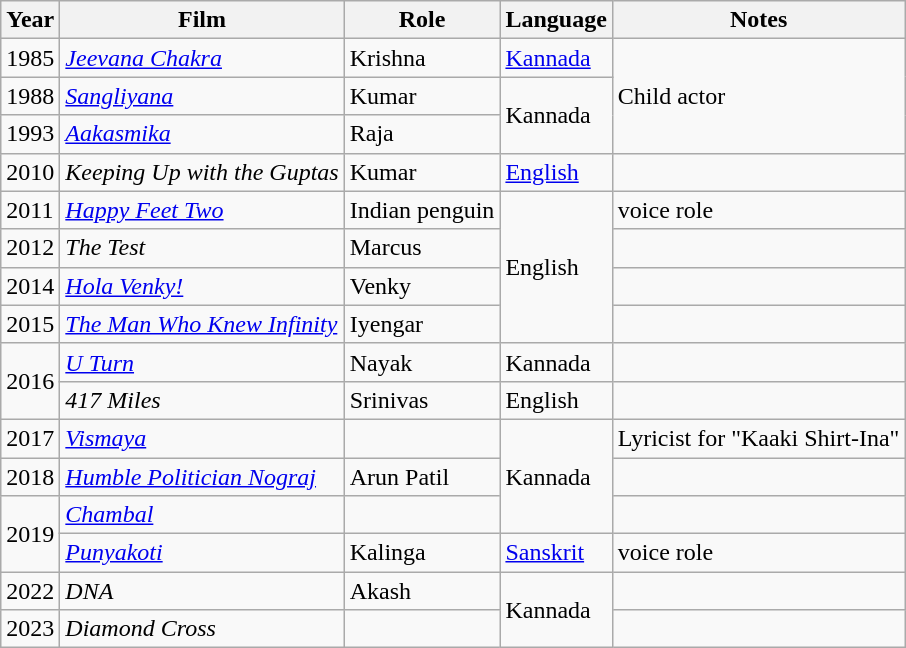<table class="wikitable sortable">
<tr>
<th>Year</th>
<th>Film</th>
<th>Role</th>
<th>Language</th>
<th>Notes</th>
</tr>
<tr>
<td>1985</td>
<td><em><a href='#'>Jeevana Chakra</a></em></td>
<td>Krishna</td>
<td><a href='#'>Kannada</a></td>
<td rowspan="3">Child actor</td>
</tr>
<tr>
<td>1988</td>
<td><em><a href='#'>Sangliyana</a></em></td>
<td>Kumar</td>
<td rowspan="2">Kannada</td>
</tr>
<tr>
<td>1993</td>
<td><em><a href='#'>Aakasmika</a></em></td>
<td>Raja</td>
</tr>
<tr>
<td>2010</td>
<td><em>Keeping Up with the Guptas</em></td>
<td>Kumar</td>
<td><a href='#'>English</a></td>
<td></td>
</tr>
<tr>
<td>2011</td>
<td><em><a href='#'>Happy Feet Two</a></em></td>
<td>Indian penguin</td>
<td rowspan="4">English</td>
<td>voice role</td>
</tr>
<tr>
<td>2012</td>
<td><em>The Test</em></td>
<td>Marcus</td>
<td></td>
</tr>
<tr>
<td>2014</td>
<td><em><a href='#'>Hola Venky!</a></em></td>
<td>Venky</td>
<td></td>
</tr>
<tr>
<td>2015</td>
<td><em><a href='#'>The Man Who Knew Infinity</a></em></td>
<td>Iyengar</td>
<td></td>
</tr>
<tr>
<td rowspan="2">2016</td>
<td><em><a href='#'>U Turn</a></em></td>
<td>Nayak</td>
<td>Kannada</td>
<td></td>
</tr>
<tr>
<td><em>417 Miles</em></td>
<td>Srinivas</td>
<td>English</td>
<td></td>
</tr>
<tr>
<td>2017</td>
<td><em><a href='#'>Vismaya</a></em></td>
<td></td>
<td rowspan="3">Kannada</td>
<td>Lyricist for "Kaaki Shirt-Ina"</td>
</tr>
<tr>
<td>2018</td>
<td><em><a href='#'>Humble Politician Nograj</a></em></td>
<td>Arun Patil</td>
<td></td>
</tr>
<tr>
<td rowspan="2">2019</td>
<td><em><a href='#'>Chambal</a></em></td>
<td></td>
<td></td>
</tr>
<tr>
<td><em><a href='#'>Punyakoti</a></em></td>
<td>Kalinga</td>
<td><a href='#'>Sanskrit</a></td>
<td>voice role</td>
</tr>
<tr>
<td>2022</td>
<td><em>DNA</em></td>
<td>Akash</td>
<td rowspan="2">Kannada</td>
<td></td>
</tr>
<tr>
<td>2023</td>
<td><em>Diamond Cross</em></td>
<td></td>
<td></td>
</tr>
</table>
